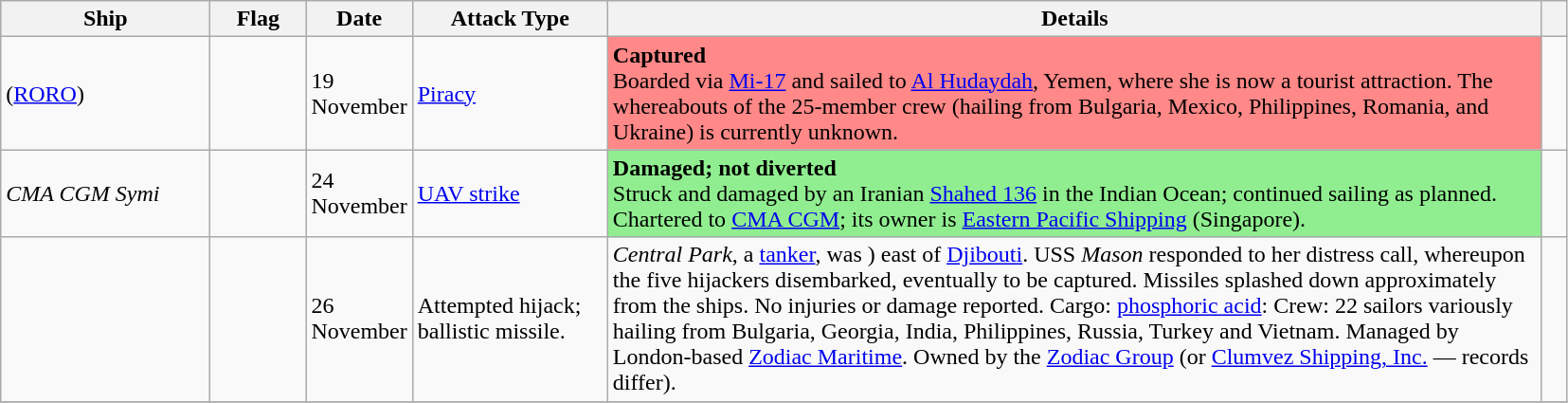<table class="wikitable sortable sticky-header" style="text-align:left;">
<tr>
<th width="140px">Ship</th>
<th width="60px">Flag</th>
<th width="60px">Date</th>
<th width="130px">Attack Type</th>
<th width="650px">Details</th>
<th width="10px" class="unsortable"></th>
</tr>
<tr>
<td> (<a href='#'>RORO</a>)</td>
<td></td>
<td>19 November</td>
<td><a href='#'>Piracy</a></td>
<td style="background:#F88"><strong>Captured</strong><br>Boarded via <a href='#'>Mi-17</a> and sailed to <a href='#'>Al Hudaydah</a>, Yemen, where she is now a tourist attraction. The whereabouts of the 25-member crew (hailing from Bulgaria, Mexico, Philippines, Romania, and Ukraine) is currently unknown.</td>
<td></td>
</tr>
<tr>
<td><em>CMA CGM Symi</em></td>
<td></td>
<td>24 November</td>
<td><a href='#'>UAV strike</a></td>
<td style="background:#90EE90"><strong>Damaged; not diverted</strong><br>Struck and damaged by an Iranian <a href='#'>Shahed 136</a> in the Indian Ocean; continued sailing as planned. Chartered to <a href='#'>CMA CGM</a>; its owner is <a href='#'>Eastern Pacific Shipping</a> (Singapore).</td>
<td></td>
</tr>
<tr>
<td></td>
<td></td>
<td>26 November</td>
<td>Attempted hijack; ballistic missile.</td>
<td><em>Central Park</em>, a <a href='#'>tanker</a>, was ) east of <a href='#'>Djibouti</a>. USS <em>Mason</em> responded to her distress call, whereupon the five hijackers disembarked, eventually to be captured. Missiles splashed down approximately  from the ships. No injuries or damage reported. Cargo: <a href='#'>phosphoric acid</a>: Crew: 22 sailors variously hailing from Bulgaria, Georgia, India, Philippines, Russia, Turkey and Vietnam. Managed by London-based <a href='#'>Zodiac Maritime</a>. Owned by the <a href='#'>Zodiac Group</a> (or <a href='#'>Clumvez Shipping, Inc.</a> — records differ).</td>
<td></td>
</tr>
<tr>
</tr>
</table>
